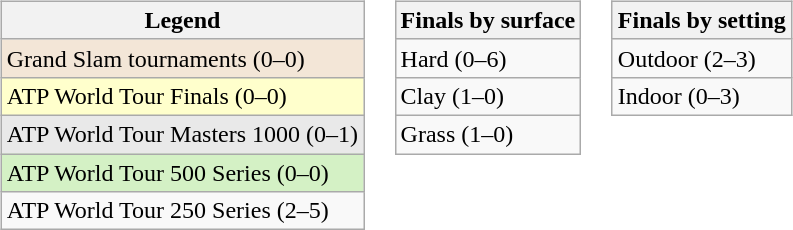<table>
<tr valign="top">
<td><br><table class="wikitable">
<tr>
<th>Legend</th>
</tr>
<tr style="background:#f3e6d7;">
<td>Grand Slam tournaments (0–0)</td>
</tr>
<tr style="background:#ffc;">
<td>ATP World Tour Finals (0–0)</td>
</tr>
<tr style="background:#e9e9e9;">
<td>ATP World Tour Masters 1000 (0–1)</td>
</tr>
<tr style="background:#d4f1c5;">
<td>ATP World Tour 500 Series (0–0)</td>
</tr>
<tr>
<td>ATP World Tour 250 Series (2–5)</td>
</tr>
</table>
</td>
<td><br><table class="wikitable">
<tr>
<th>Finals by surface</th>
</tr>
<tr>
<td>Hard (0–6)</td>
</tr>
<tr>
<td>Clay (1–0)</td>
</tr>
<tr>
<td>Grass (1–0)</td>
</tr>
</table>
</td>
<td><br><table class="wikitable">
<tr>
<th>Finals by setting</th>
</tr>
<tr>
<td>Outdoor (2–3)</td>
</tr>
<tr>
<td>Indoor (0–3)</td>
</tr>
</table>
</td>
</tr>
</table>
